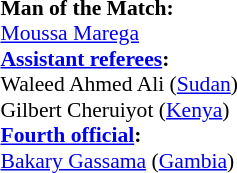<table width=50% style="font-size: 90%">
<tr>
<td><br><strong>Man of the Match:</strong>
<br> <a href='#'>Moussa Marega</a><br><strong><a href='#'>Assistant referees</a>:</strong>
<br>Waleed Ahmed Ali (<a href='#'>Sudan</a>)
<br>Gilbert Cheruiyot (<a href='#'>Kenya</a>)
<br><strong><a href='#'>Fourth official</a>:</strong>
<br><a href='#'>Bakary Gassama</a> (<a href='#'>Gambia</a>)</td>
</tr>
</table>
